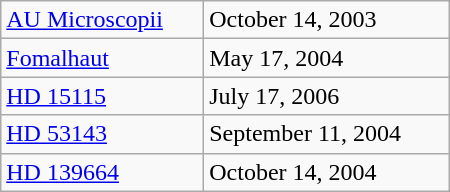<table class=wikitable align="center" width="300px">
<tr>
<td><a href='#'>AU Microscopii</a></td>
<td>October 14, 2003</td>
</tr>
<tr>
<td><a href='#'>Fomalhaut</a></td>
<td>May 17, 2004</td>
</tr>
<tr>
<td><a href='#'>HD 15115</a></td>
<td>July 17, 2006</td>
</tr>
<tr>
<td><a href='#'>HD 53143</a></td>
<td>September 11, 2004</td>
</tr>
<tr>
<td><a href='#'>HD 139664</a></td>
<td>October 14, 2004</td>
</tr>
</table>
